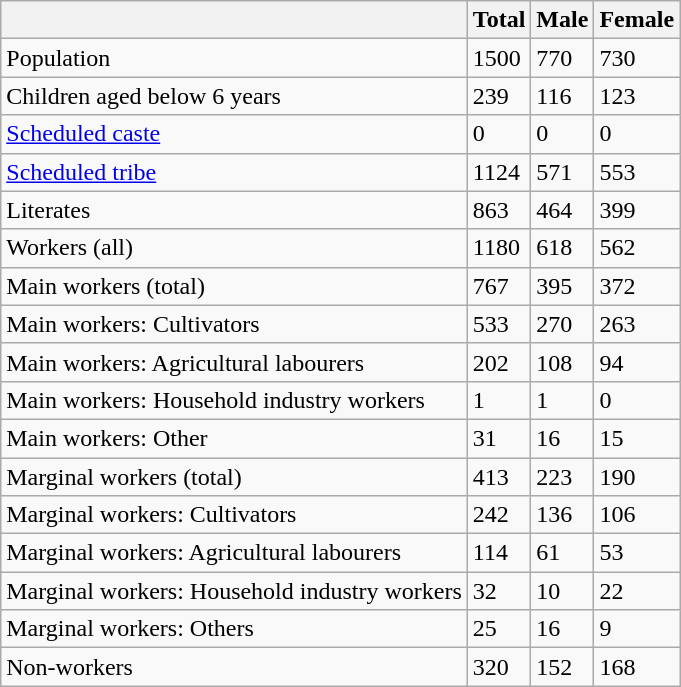<table class="wikitable sortable">
<tr>
<th></th>
<th>Total</th>
<th>Male</th>
<th>Female</th>
</tr>
<tr>
<td>Population</td>
<td>1500</td>
<td>770</td>
<td>730</td>
</tr>
<tr>
<td>Children aged below 6 years</td>
<td>239</td>
<td>116</td>
<td>123</td>
</tr>
<tr>
<td><a href='#'>Scheduled caste</a></td>
<td>0</td>
<td>0</td>
<td>0</td>
</tr>
<tr>
<td><a href='#'>Scheduled tribe</a></td>
<td>1124</td>
<td>571</td>
<td>553</td>
</tr>
<tr>
<td>Literates</td>
<td>863</td>
<td>464</td>
<td>399</td>
</tr>
<tr>
<td>Workers (all)</td>
<td>1180</td>
<td>618</td>
<td>562</td>
</tr>
<tr>
<td>Main workers (total)</td>
<td>767</td>
<td>395</td>
<td>372</td>
</tr>
<tr>
<td>Main workers: Cultivators</td>
<td>533</td>
<td>270</td>
<td>263</td>
</tr>
<tr>
<td>Main workers: Agricultural labourers</td>
<td>202</td>
<td>108</td>
<td>94</td>
</tr>
<tr>
<td>Main workers: Household industry workers</td>
<td>1</td>
<td>1</td>
<td>0</td>
</tr>
<tr>
<td>Main workers: Other</td>
<td>31</td>
<td>16</td>
<td>15</td>
</tr>
<tr>
<td>Marginal workers (total)</td>
<td>413</td>
<td>223</td>
<td>190</td>
</tr>
<tr>
<td>Marginal workers: Cultivators</td>
<td>242</td>
<td>136</td>
<td>106</td>
</tr>
<tr>
<td>Marginal workers: Agricultural labourers</td>
<td>114</td>
<td>61</td>
<td>53</td>
</tr>
<tr>
<td>Marginal workers: Household industry workers</td>
<td>32</td>
<td>10</td>
<td>22</td>
</tr>
<tr>
<td>Marginal workers: Others</td>
<td>25</td>
<td>16</td>
<td>9</td>
</tr>
<tr>
<td>Non-workers</td>
<td>320</td>
<td>152</td>
<td>168</td>
</tr>
</table>
